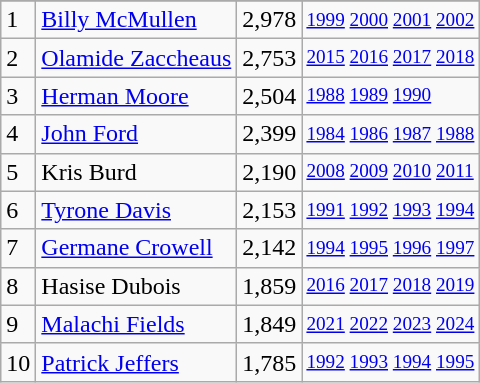<table class="wikitable">
<tr>
</tr>
<tr>
<td>1</td>
<td><a href='#'>Billy McMullen</a></td>
<td>2,978</td>
<td style="font-size:80%;"><a href='#'>1999</a> <a href='#'>2000</a> <a href='#'>2001</a> <a href='#'>2002</a></td>
</tr>
<tr>
<td>2</td>
<td><a href='#'>Olamide Zaccheaus</a></td>
<td>2,753</td>
<td style="font-size:80%;"><a href='#'>2015</a> <a href='#'>2016</a> <a href='#'>2017</a> <a href='#'>2018</a></td>
</tr>
<tr>
<td>3</td>
<td><a href='#'>Herman Moore</a></td>
<td>2,504</td>
<td style="font-size:80%;"><a href='#'>1988</a> <a href='#'>1989</a> <a href='#'>1990</a></td>
</tr>
<tr>
<td>4</td>
<td><a href='#'>John Ford</a></td>
<td>2,399</td>
<td style="font-size:80%;"><a href='#'>1984</a> <a href='#'>1986</a> <a href='#'>1987</a> <a href='#'>1988</a></td>
</tr>
<tr>
<td>5</td>
<td>Kris Burd</td>
<td>2,190</td>
<td style="font-size:80%;"><a href='#'>2008</a> <a href='#'>2009</a> <a href='#'>2010</a> <a href='#'>2011</a></td>
</tr>
<tr>
<td>6</td>
<td><a href='#'>Tyrone Davis</a></td>
<td>2,153</td>
<td style="font-size:80%;"><a href='#'>1991</a> <a href='#'>1992</a> <a href='#'>1993</a> <a href='#'>1994</a></td>
</tr>
<tr>
<td>7</td>
<td><a href='#'>Germane Crowell</a></td>
<td>2,142</td>
<td style="font-size:80%;"><a href='#'>1994</a> <a href='#'>1995</a> <a href='#'>1996</a> <a href='#'>1997</a></td>
</tr>
<tr>
<td>8</td>
<td>Hasise Dubois</td>
<td>1,859</td>
<td style="font-size:80%;"><a href='#'>2016</a> <a href='#'>2017</a> <a href='#'>2018</a> <a href='#'>2019</a></td>
</tr>
<tr>
<td>9</td>
<td><a href='#'>Malachi Fields</a></td>
<td>1,849</td>
<td style="font-size:80%;"><a href='#'>2021</a> <a href='#'>2022</a> <a href='#'>2023</a> <a href='#'>2024</a></td>
</tr>
<tr>
<td>10</td>
<td><a href='#'>Patrick Jeffers</a></td>
<td>1,785</td>
<td style="font-size:80%;"><a href='#'>1992</a> <a href='#'>1993</a> <a href='#'>1994</a> <a href='#'>1995</a></td>
</tr>
</table>
